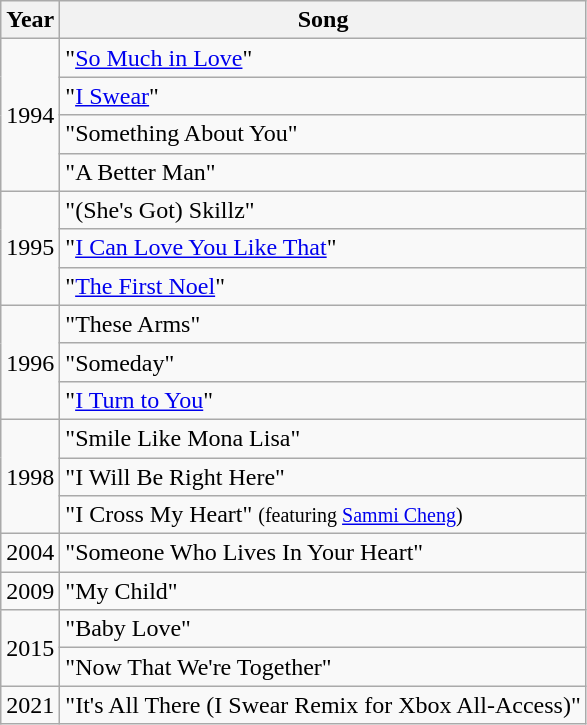<table class="wikitable">
<tr>
<th>Year</th>
<th>Song</th>
</tr>
<tr>
<td rowspan="4">1994</td>
<td>"<a href='#'>So Much in Love</a>"</td>
</tr>
<tr>
<td>"<a href='#'>I Swear</a>"</td>
</tr>
<tr>
<td>"Something About You"</td>
</tr>
<tr>
<td>"A Better Man"</td>
</tr>
<tr>
<td rowspan="3">1995</td>
<td>"(She's Got) Skillz"</td>
</tr>
<tr>
<td>"<a href='#'>I Can Love You Like That</a>"</td>
</tr>
<tr>
<td>"<a href='#'>The First Noel</a>"</td>
</tr>
<tr>
<td rowspan="3">1996</td>
<td>"These Arms"</td>
</tr>
<tr>
<td>"Someday"</td>
</tr>
<tr>
<td>"<a href='#'>I Turn to You</a>"</td>
</tr>
<tr>
<td rowspan="3">1998</td>
<td>"Smile Like Mona Lisa"</td>
</tr>
<tr>
<td>"I Will Be Right Here"</td>
</tr>
<tr>
<td>"I Cross My Heart" <small>(featuring <a href='#'>Sammi Cheng</a>)</small></td>
</tr>
<tr>
<td>2004</td>
<td>"Someone Who Lives In Your Heart"</td>
</tr>
<tr>
<td>2009</td>
<td>"My Child"</td>
</tr>
<tr>
<td rowspan="2">2015</td>
<td>"Baby Love"</td>
</tr>
<tr>
<td>"Now That We're Together"</td>
</tr>
<tr>
<td>2021</td>
<td>"It's All There (I Swear Remix for Xbox All-Access)"</td>
</tr>
</table>
